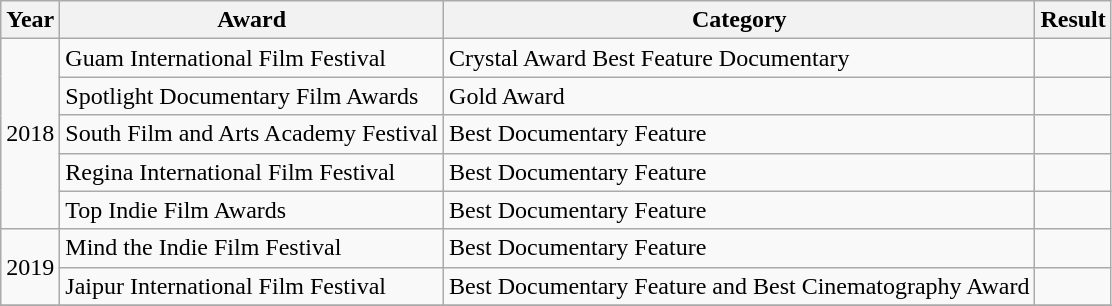<table class="wikitable">
<tr>
<th>Year</th>
<th>Award</th>
<th>Category</th>
<th>Result</th>
</tr>
<tr>
<td rowspan="5">2018</td>
<td>Guam International Film Festival</td>
<td>Crystal Award Best Feature Documentary</td>
<td></td>
</tr>
<tr>
<td>Spotlight Documentary Film Awards</td>
<td>Gold Award</td>
<td></td>
</tr>
<tr>
<td>South Film and Arts Academy Festival</td>
<td>Best Documentary Feature</td>
<td></td>
</tr>
<tr>
<td>Regina International Film Festival</td>
<td>Best Documentary Feature</td>
<td></td>
</tr>
<tr>
<td>Top Indie Film Awards</td>
<td>Best Documentary Feature</td>
<td></td>
</tr>
<tr>
<td rowspan="2">2019</td>
<td>Mind the Indie Film Festival</td>
<td>Best Documentary Feature</td>
<td></td>
</tr>
<tr>
<td>Jaipur International Film Festival</td>
<td>Best Documentary Feature and Best Cinematography Award</td>
<td></td>
</tr>
<tr>
</tr>
</table>
